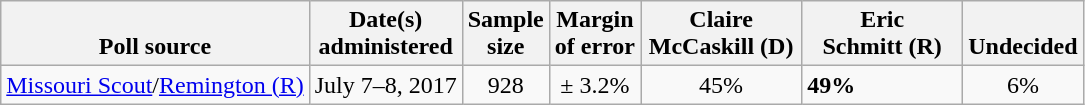<table class="wikitable">
<tr valign=bottom>
<th>Poll source</th>
<th>Date(s)<br>administered</th>
<th>Sample<br>size</th>
<th>Margin<br>of error</th>
<th style="width:100px;">Claire<br>McCaskill (D)</th>
<th style="width:100px;">Eric<br>Schmitt (R)</th>
<th>Undecided</th>
</tr>
<tr>
<td><a href='#'>Missouri Scout</a>/<a href='#'>Remington (R)</a></td>
<td align=center>July 7–8, 2017</td>
<td align=center>928</td>
<td align=center>± 3.2%</td>
<td align=center>45%</td>
<td><strong>49%</strong></td>
<td align=center>6%</td>
</tr>
</table>
